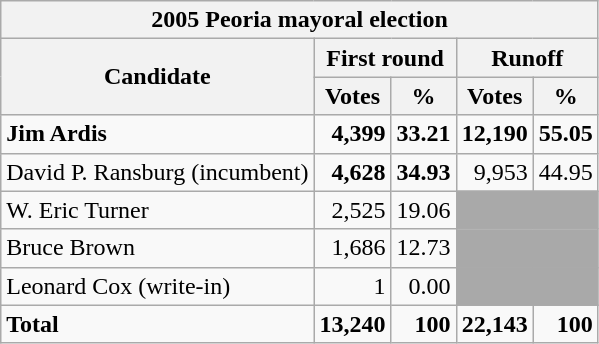<table class=wikitable>
<tr>
<th colspan=5>2005 Peoria mayoral election</th>
</tr>
<tr>
<th colspan=1 rowspan=2>Candidate</th>
<th colspan=2>First round</th>
<th colspan=2>Runoff</th>
</tr>
<tr>
<th>Votes</th>
<th>%</th>
<th>Votes</th>
<th>%</th>
</tr>
<tr>
<td><strong>Jim Ardis</strong></td>
<td align="right"><strong>4,399</strong></td>
<td align="right"><strong>33.21</strong></td>
<td align="right"><strong>12,190</strong></td>
<td align="right"><strong>55.05</strong></td>
</tr>
<tr>
<td>David P. Ransburg (incumbent)</td>
<td align="right"><strong>4,628</strong></td>
<td align="right"><strong>34.93</strong></td>
<td align="right">9,953</td>
<td align="right">44.95</td>
</tr>
<tr>
<td>W. Eric Turner</td>
<td align="right">2,525</td>
<td align="right">19.06</td>
<td colspan=2 bgcolor=darkgray></td>
</tr>
<tr>
<td>Bruce Brown</td>
<td align="right">1,686</td>
<td align="right">12.73</td>
<td colspan=2 bgcolor=darkgray></td>
</tr>
<tr>
<td>Leonard Cox (write-in)</td>
<td align="right">1</td>
<td align="right">0.00</td>
<td colspan=2 bgcolor=darkgray></td>
</tr>
<tr>
<td><strong>Total</strong></td>
<td align="right"><strong>13,240</strong></td>
<td align="right"><strong>100</strong></td>
<td align="right"><strong>22,143</strong></td>
<td align="right"><strong>100</strong></td>
</tr>
</table>
